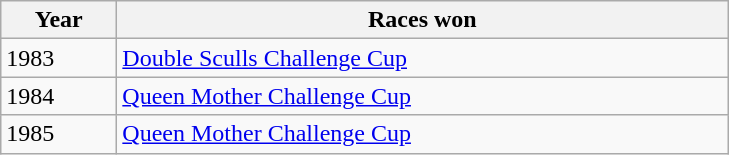<table class="wikitable">
<tr>
<th width=70>Year</th>
<th width=400>Races won</th>
</tr>
<tr>
<td>1983</td>
<td><a href='#'>Double Sculls Challenge Cup</a></td>
</tr>
<tr>
<td>1984</td>
<td><a href='#'>Queen Mother Challenge Cup</a></td>
</tr>
<tr>
<td>1985</td>
<td><a href='#'>Queen Mother Challenge Cup</a></td>
</tr>
</table>
